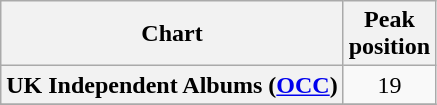<table class="wikitable plainrowheaders sortable" style="text-align:center;" border="1">
<tr>
<th scope="col">Chart</th>
<th scope="col">Peak<br>position</th>
</tr>
<tr>
<th scope="row">UK Independent Albums (<a href='#'>OCC</a>)</th>
<td>19</td>
</tr>
<tr>
</tr>
</table>
